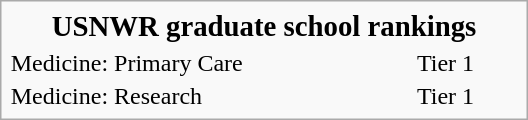<table class="infobox" style="width: 22em;">
<tr>
<th colspan="2" style="font-size: 100%; text-align: center;"><big>USNWR graduate school rankings</big></th>
</tr>
<tr>
<td>Medicine: Primary Care</td>
<td>Tier 1</td>
</tr>
<tr>
<td>Medicine: Research</td>
<td>Tier 1</td>
</tr>
</table>
